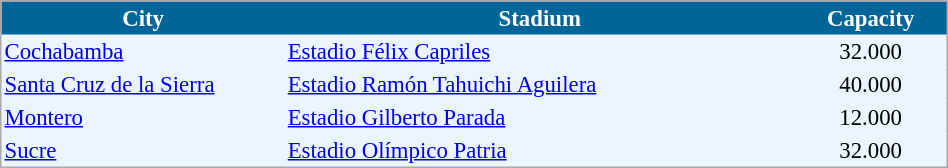<table align=center cellpadding="2" cellspacing="0" style="background: #EBF5FF; border: 1px #aaa solid; border-collapse: collapse; font-size: 95%;" width=50%>
<tr bgcolor=#006699 style="color:white;">
<th width=30%>City</th>
<th>Stadium</th>
<th>Capacity</th>
</tr>
<tr>
<td><a href='#'>Cochabamba</a></td>
<td><a href='#'>Estadio Félix Capriles</a></td>
<td align=center>32.000</td>
</tr>
<tr>
<td><a href='#'>Santa Cruz de la Sierra</a></td>
<td><a href='#'>Estadio Ramón Tahuichi Aguilera</a></td>
<td align=center>40.000</td>
</tr>
<tr>
<td><a href='#'>Montero</a></td>
<td><a href='#'>Estadio Gilberto Parada</a></td>
<td align=center>12.000</td>
</tr>
<tr>
<td><a href='#'>Sucre</a></td>
<td><a href='#'>Estadio Olímpico Patria</a></td>
<td align=center>32.000</td>
</tr>
</table>
